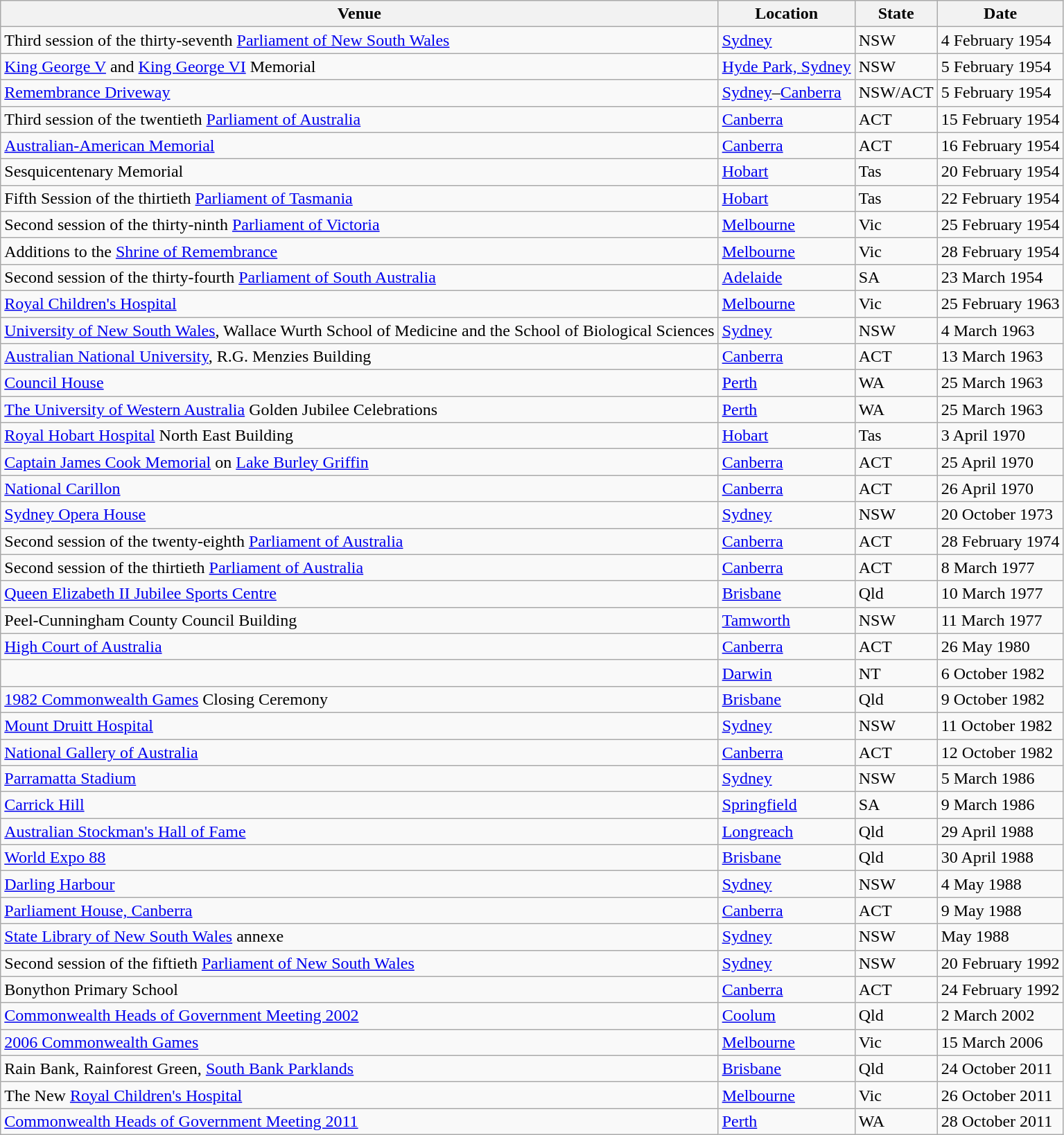<table class="wikitable sortable">
<tr>
<th>Venue</th>
<th>Location</th>
<th>State</th>
<th>Date</th>
</tr>
<tr>
<td>Third session of the thirty-seventh <a href='#'>Parliament of New South Wales</a></td>
<td><a href='#'>Sydney</a></td>
<td>NSW</td>
<td>4 February 1954</td>
</tr>
<tr>
<td><a href='#'>King George V</a> and <a href='#'>King George VI</a> Memorial</td>
<td><a href='#'>Hyde Park, Sydney</a></td>
<td>NSW</td>
<td>5 February 1954</td>
</tr>
<tr>
<td><a href='#'>Remembrance Driveway</a></td>
<td><a href='#'>Sydney</a>–<a href='#'>Canberra</a></td>
<td>NSW/ACT</td>
<td>5 February 1954</td>
</tr>
<tr>
<td>Third session of the twentieth <a href='#'>Parliament of Australia</a></td>
<td><a href='#'>Canberra</a></td>
<td>ACT</td>
<td>15 February 1954</td>
</tr>
<tr>
<td><a href='#'>Australian-American Memorial</a></td>
<td><a href='#'>Canberra</a></td>
<td>ACT</td>
<td>16 February 1954</td>
</tr>
<tr>
<td>Sesquicentenary Memorial</td>
<td><a href='#'>Hobart</a></td>
<td>Tas</td>
<td>20 February 1954</td>
</tr>
<tr>
<td>Fifth Session of the thirtieth <a href='#'>Parliament of Tasmania</a></td>
<td><a href='#'>Hobart</a></td>
<td>Tas</td>
<td>22 February 1954</td>
</tr>
<tr>
<td>Second session of the thirty-ninth <a href='#'>Parliament of Victoria</a></td>
<td><a href='#'>Melbourne</a></td>
<td>Vic</td>
<td>25 February 1954</td>
</tr>
<tr>
<td>Additions to the <a href='#'>Shrine of Remembrance</a></td>
<td><a href='#'>Melbourne</a></td>
<td>Vic</td>
<td>28 February 1954</td>
</tr>
<tr>
<td>Second session of the thirty-fourth <a href='#'>Parliament of South Australia</a></td>
<td><a href='#'>Adelaide</a></td>
<td>SA</td>
<td>23 March 1954</td>
</tr>
<tr>
<td><a href='#'>Royal Children's Hospital</a></td>
<td><a href='#'>Melbourne</a></td>
<td>Vic</td>
<td>25 February 1963</td>
</tr>
<tr>
<td><a href='#'>University of New South Wales</a>, Wallace Wurth School of Medicine and the School of Biological Sciences</td>
<td><a href='#'>Sydney</a></td>
<td>NSW</td>
<td>4 March 1963</td>
</tr>
<tr>
<td><a href='#'>Australian National University</a>, R.G. Menzies Building</td>
<td><a href='#'>Canberra</a></td>
<td>ACT</td>
<td>13 March 1963</td>
</tr>
<tr>
<td><a href='#'>Council House</a></td>
<td><a href='#'>Perth</a></td>
<td>WA</td>
<td>25 March 1963</td>
</tr>
<tr>
<td><a href='#'>The University of Western Australia</a> Golden Jubilee Celebrations</td>
<td><a href='#'>Perth</a></td>
<td>WA</td>
<td>25 March 1963</td>
</tr>
<tr>
<td><a href='#'>Royal Hobart Hospital</a> North East Building</td>
<td><a href='#'>Hobart</a></td>
<td>Tas</td>
<td>3 April 1970</td>
</tr>
<tr>
<td><a href='#'>Captain James Cook Memorial</a> on <a href='#'>Lake Burley Griffin</a></td>
<td><a href='#'>Canberra</a></td>
<td>ACT</td>
<td>25 April 1970</td>
</tr>
<tr>
<td><a href='#'>National Carillon</a></td>
<td><a href='#'>Canberra</a></td>
<td>ACT</td>
<td>26 April 1970</td>
</tr>
<tr>
<td><a href='#'>Sydney Opera House</a></td>
<td><a href='#'>Sydney</a></td>
<td>NSW</td>
<td>20 October 1973</td>
</tr>
<tr>
<td>Second session of the twenty-eighth <a href='#'>Parliament of Australia</a></td>
<td><a href='#'>Canberra</a></td>
<td>ACT</td>
<td>28 February 1974</td>
</tr>
<tr>
<td>Second session of the thirtieth <a href='#'>Parliament of Australia</a></td>
<td><a href='#'>Canberra</a></td>
<td>ACT</td>
<td>8 March 1977</td>
</tr>
<tr>
<td><a href='#'>Queen Elizabeth II Jubilee Sports Centre</a></td>
<td><a href='#'>Brisbane</a></td>
<td>Qld</td>
<td>10 March 1977</td>
</tr>
<tr>
<td>Peel-Cunningham County Council Building</td>
<td><a href='#'>Tamworth</a></td>
<td>NSW</td>
<td>11 March 1977</td>
</tr>
<tr>
<td><a href='#'>High Court of Australia</a></td>
<td><a href='#'>Canberra</a></td>
<td>ACT</td>
<td>26 May 1980</td>
</tr>
<tr>
<td></td>
<td><a href='#'>Darwin</a></td>
<td>NT</td>
<td>6 October 1982</td>
</tr>
<tr>
<td><a href='#'>1982 Commonwealth Games</a> Closing Ceremony</td>
<td><a href='#'>Brisbane</a></td>
<td>Qld</td>
<td>9 October 1982</td>
</tr>
<tr>
<td><a href='#'>Mount Druitt Hospital</a></td>
<td><a href='#'>Sydney</a></td>
<td>NSW</td>
<td>11 October 1982</td>
</tr>
<tr>
<td><a href='#'>National Gallery of Australia</a></td>
<td><a href='#'>Canberra</a></td>
<td>ACT</td>
<td>12 October 1982</td>
</tr>
<tr>
<td><a href='#'>Parramatta Stadium</a></td>
<td><a href='#'>Sydney</a></td>
<td>NSW</td>
<td>5 March 1986</td>
</tr>
<tr>
<td><a href='#'>Carrick Hill</a></td>
<td><a href='#'>Springfield</a></td>
<td>SA</td>
<td>9 March 1986</td>
</tr>
<tr>
<td><a href='#'>Australian Stockman's Hall of Fame</a></td>
<td><a href='#'>Longreach</a></td>
<td>Qld</td>
<td>29 April 1988</td>
</tr>
<tr>
<td><a href='#'>World Expo 88</a></td>
<td><a href='#'>Brisbane</a></td>
<td>Qld</td>
<td>30 April 1988</td>
</tr>
<tr>
<td><a href='#'>Darling Harbour</a></td>
<td><a href='#'>Sydney</a></td>
<td>NSW</td>
<td>4 May 1988</td>
</tr>
<tr>
<td><a href='#'>Parliament House, Canberra</a></td>
<td><a href='#'>Canberra</a></td>
<td>ACT</td>
<td>9 May 1988</td>
</tr>
<tr>
<td><a href='#'>State Library of New South Wales</a> annexe</td>
<td><a href='#'>Sydney</a></td>
<td>NSW</td>
<td>May 1988</td>
</tr>
<tr>
<td>Second session of the fiftieth <a href='#'>Parliament of New South Wales</a></td>
<td><a href='#'>Sydney</a></td>
<td>NSW</td>
<td>20 February 1992</td>
</tr>
<tr>
<td>Bonython Primary School</td>
<td><a href='#'>Canberra</a></td>
<td>ACT</td>
<td>24 February 1992</td>
</tr>
<tr>
<td><a href='#'>Commonwealth Heads of Government Meeting 2002</a></td>
<td><a href='#'>Coolum</a></td>
<td>Qld</td>
<td>2 March 2002</td>
</tr>
<tr>
<td><a href='#'>2006 Commonwealth Games</a></td>
<td><a href='#'>Melbourne</a></td>
<td>Vic</td>
<td>15 March 2006</td>
</tr>
<tr>
<td>Rain Bank, Rainforest Green, <a href='#'>South Bank Parklands</a></td>
<td><a href='#'>Brisbane</a></td>
<td>Qld</td>
<td>24 October 2011</td>
</tr>
<tr>
<td>The New <a href='#'>Royal Children's Hospital</a></td>
<td><a href='#'>Melbourne</a></td>
<td>Vic</td>
<td>26 October 2011</td>
</tr>
<tr>
<td><a href='#'>Commonwealth Heads of Government Meeting 2011</a></td>
<td><a href='#'>Perth</a></td>
<td>WA</td>
<td>28 October 2011</td>
</tr>
</table>
